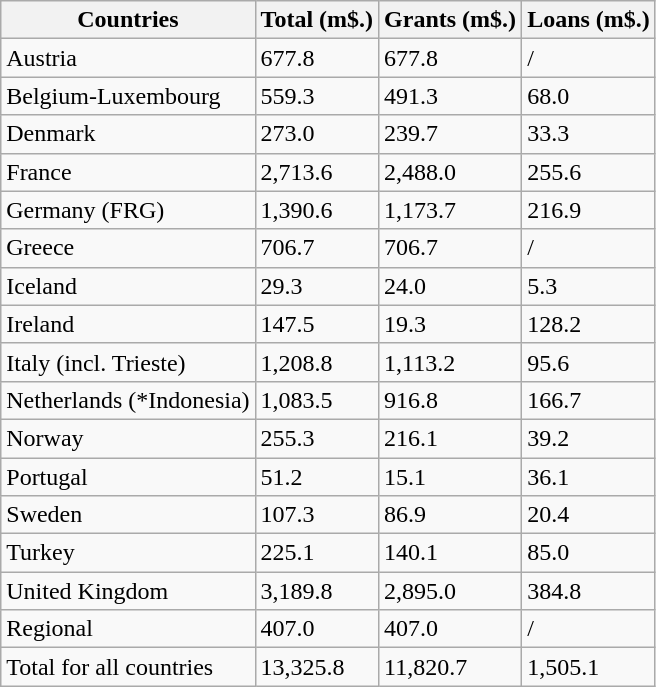<table class="wikitable">
<tr>
<th>Countries</th>
<th>Total (m$.)</th>
<th>Grants (m$.)</th>
<th>Loans (m$.)</th>
</tr>
<tr>
<td>Austria</td>
<td>677.8</td>
<td>677.8</td>
<td>/</td>
</tr>
<tr>
<td>Belgium-Luxembourg</td>
<td>559.3</td>
<td>491.3</td>
<td>68.0</td>
</tr>
<tr>
<td>Denmark</td>
<td>273.0</td>
<td>239.7</td>
<td>33.3</td>
</tr>
<tr>
<td>France</td>
<td>2,713.6</td>
<td>2,488.0</td>
<td>255.6</td>
</tr>
<tr>
<td>Germany (FRG)</td>
<td>1,390.6</td>
<td>1,173.7</td>
<td>216.9</td>
</tr>
<tr>
<td>Greece</td>
<td>706.7</td>
<td>706.7</td>
<td>/</td>
</tr>
<tr>
<td>Iceland</td>
<td>29.3</td>
<td>24.0</td>
<td>5.3</td>
</tr>
<tr>
<td>Ireland</td>
<td>147.5</td>
<td>19.3</td>
<td>128.2</td>
</tr>
<tr>
<td>Italy (incl. Trieste)</td>
<td>1,208.8</td>
<td>1,113.2</td>
<td>95.6</td>
</tr>
<tr>
<td>Netherlands (*Indonesia)</td>
<td>1,083.5</td>
<td>916.8</td>
<td>166.7</td>
</tr>
<tr>
<td>Norway</td>
<td>255.3</td>
<td>216.1</td>
<td>39.2</td>
</tr>
<tr>
<td>Portugal</td>
<td>51.2</td>
<td>15.1</td>
<td>36.1</td>
</tr>
<tr>
<td>Sweden</td>
<td>107.3</td>
<td>86.9</td>
<td>20.4</td>
</tr>
<tr>
<td>Turkey</td>
<td>225.1</td>
<td>140.1</td>
<td>85.0</td>
</tr>
<tr>
<td>United Kingdom</td>
<td>3,189.8</td>
<td>2,895.0</td>
<td>384.8</td>
</tr>
<tr>
<td>Regional</td>
<td>407.0</td>
<td>407.0</td>
<td>/</td>
</tr>
<tr>
<td>Total for all countries</td>
<td>13,325.8</td>
<td>11,820.7</td>
<td>1,505.1</td>
</tr>
</table>
